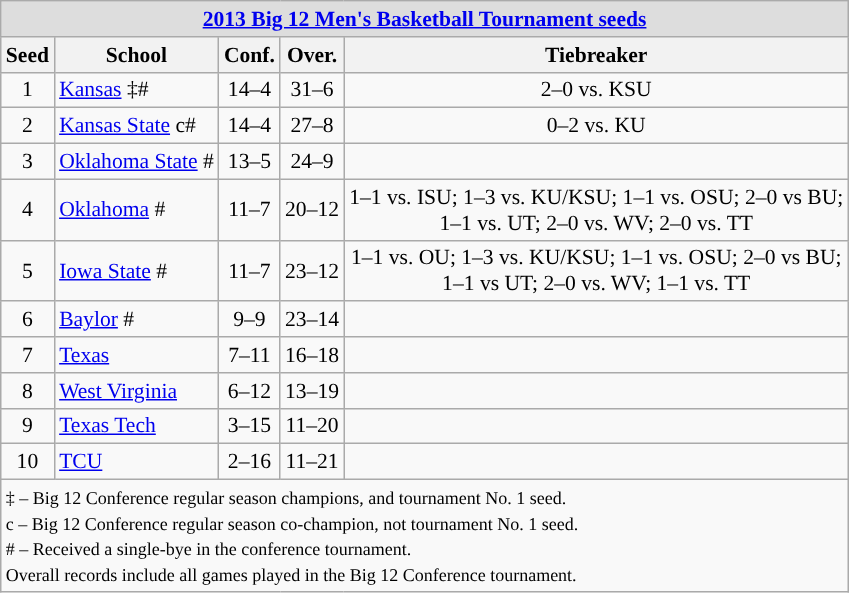<table class="wikitable" style="white-space:nowrap; font-size:90%;text-align:center">
<tr>
<td colspan="10" style="text-align:center; background:#DDDDDD; font:#000000"><strong><a href='#'>2013 Big 12 Men's Basketball Tournament seeds</a></strong></td>
</tr>
<tr bgcolor="#efefef">
<th>Seed</th>
<th>School</th>
<th>Conf.</th>
<th>Over.</th>
<th>Tiebreaker</th>
</tr>
<tr>
<td>1</td>
<td align=left><a href='#'>Kansas</a> ‡#</td>
<td>14–4</td>
<td>31–6</td>
<td>2–0 vs. KSU</td>
</tr>
<tr>
<td>2</td>
<td align=left><a href='#'>Kansas State</a> c#</td>
<td>14–4</td>
<td>27–8</td>
<td>0–2 vs. KU</td>
</tr>
<tr>
<td>3</td>
<td align=left><a href='#'>Oklahoma State</a> #</td>
<td>13–5</td>
<td>24–9</td>
<td></td>
</tr>
<tr>
<td>4</td>
<td align=left><a href='#'>Oklahoma</a> #</td>
<td>11–7</td>
<td>20–12</td>
<td>1–1 vs. ISU; 1–3 vs. KU/KSU; 1–1 vs. OSU; 2–0 vs BU;<br>1–1 vs. UT; 2–0 vs. WV; 2–0 vs. TT</td>
</tr>
<tr>
<td>5</td>
<td align=left><a href='#'>Iowa State</a> #</td>
<td>11–7</td>
<td>23–12</td>
<td>1–1 vs. OU; 1–3 vs. KU/KSU; 1–1 vs. OSU; 2–0 vs BU;<br>1–1 vs UT; 2–0 vs. WV; 1–1 vs. TT</td>
</tr>
<tr>
<td>6</td>
<td align=left><a href='#'>Baylor</a> #</td>
<td>9–9</td>
<td>23–14</td>
<td></td>
</tr>
<tr>
<td>7</td>
<td align=left><a href='#'>Texas</a></td>
<td>7–11</td>
<td>16–18</td>
<td></td>
</tr>
<tr>
<td>8</td>
<td align=left><a href='#'>West Virginia</a></td>
<td>6–12</td>
<td>13–19</td>
<td></td>
</tr>
<tr>
<td>9</td>
<td align=left><a href='#'>Texas Tech</a></td>
<td>3–15</td>
<td>11–20</td>
<td></td>
</tr>
<tr>
<td>10</td>
<td align=left><a href='#'>TCU</a></td>
<td>2–16</td>
<td>11–21</td>
<td></td>
</tr>
<tr>
<td colspan="10" style="text-align:left;"><small>‡ – Big 12 Conference regular season champions, and tournament No. 1 seed.<br>c – Big 12 Conference regular season co-champion, not tournament No. 1 seed.<br># – Received a single-bye in the conference tournament.<br>Overall records include all games played in the Big 12 Conference tournament.</small></td>
</tr>
</table>
